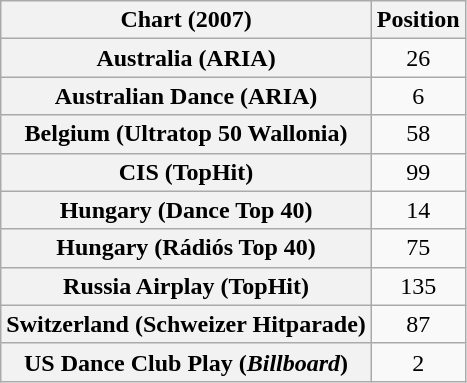<table class="wikitable sortable plainrowheaders" style="text-align:center">
<tr>
<th>Chart (2007)</th>
<th>Position</th>
</tr>
<tr>
<th scope="row">Australia (ARIA)</th>
<td>26</td>
</tr>
<tr>
<th scope="row">Australian Dance (ARIA)</th>
<td>6</td>
</tr>
<tr>
<th scope="row">Belgium (Ultratop 50 Wallonia)</th>
<td>58</td>
</tr>
<tr>
<th scope="row">CIS (TopHit)</th>
<td>99</td>
</tr>
<tr>
<th scope="row">Hungary (Dance Top 40)</th>
<td>14</td>
</tr>
<tr>
<th scope="row">Hungary (Rádiós Top 40)</th>
<td>75</td>
</tr>
<tr>
<th scope="row">Russia Airplay (TopHit)</th>
<td>135</td>
</tr>
<tr>
<th scope="row">Switzerland (Schweizer Hitparade)</th>
<td>87</td>
</tr>
<tr>
<th scope="row">US Dance Club Play (<em>Billboard</em>)</th>
<td>2</td>
</tr>
</table>
